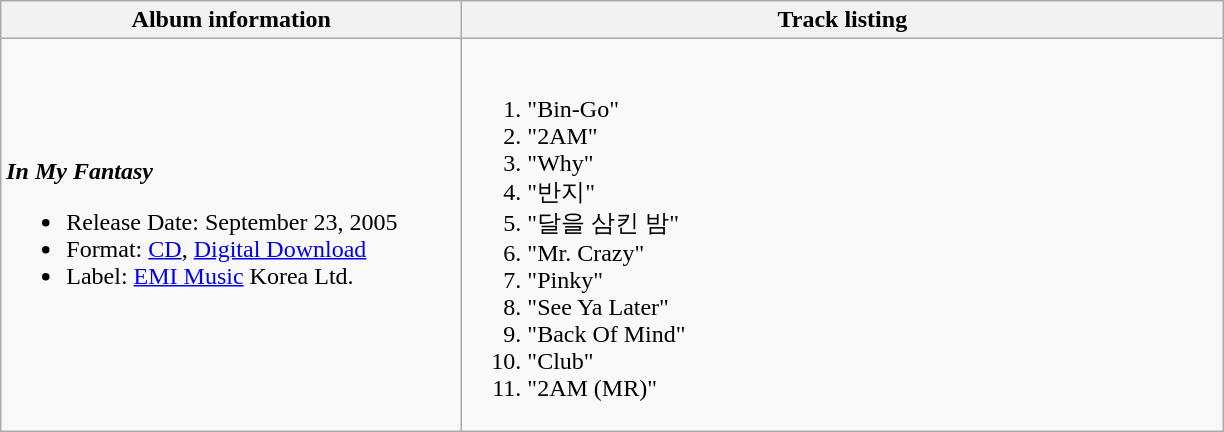<table class="wikitable">
<tr>
<th align="left" width="300px">Album information</th>
<th align="left" width="500px">Track listing</th>
</tr>
<tr>
<td><strong><em>In My Fantasy</em></strong><br><ul><li>Release Date: September 23, 2005</li><li>Format: <a href='#'>CD</a>, <a href='#'>Digital Download</a></li><li>Label: <a href='#'>EMI Music</a> Korea Ltd.</li></ul></td>
<td><br><ol><li>"Bin-Go"</li><li>"2AM"</li><li>"Why"</li><li>"반지"</li><li>"달을 삼킨 밤"</li><li>"Mr. Crazy"</li><li>"Pinky"</li><li>"See Ya Later"</li><li>"Back Of Mind"</li><li>"Club"</li><li>"2AM (MR)"</li></ol></td>
</tr>
</table>
